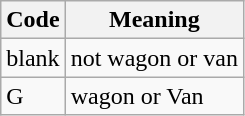<table class="wikitable">
<tr>
<th>Code</th>
<th>Meaning</th>
</tr>
<tr>
<td>blank</td>
<td>not wagon or van</td>
</tr>
<tr>
<td>G</td>
<td>wagon or Van</td>
</tr>
</table>
